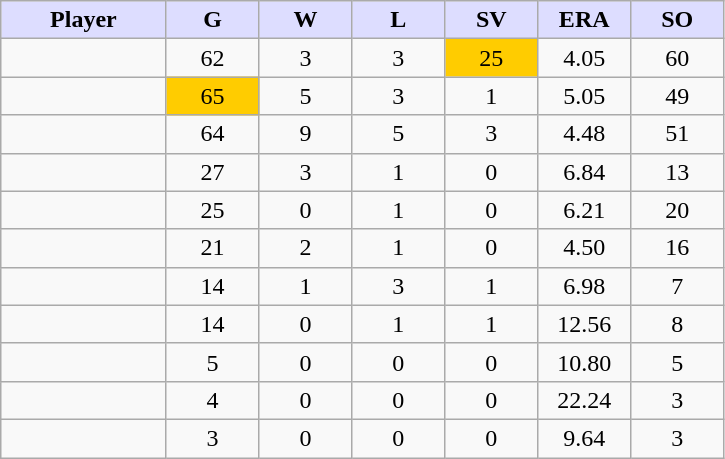<table class="wikitable sortable">
<tr>
<th style="background:#ddf; width:16%;">Player</th>
<th style="background:#ddf; width:9%;">G</th>
<th style="background:#ddf; width:9%;">W</th>
<th style="background:#ddf; width:9%;">L</th>
<th style="background:#ddf; width:9%;">SV</th>
<th style="background:#ddf; width:9%;">ERA</th>
<th style="background:#ddf; width:9%;">SO</th>
</tr>
<tr style="text-align:center;">
<td></td>
<td>62</td>
<td>3</td>
<td>3</td>
<td bgcolor="#FFCC00">25</td>
<td>4.05</td>
<td>60</td>
</tr>
<tr align=center>
<td></td>
<td bgcolor="#FFCC00">65</td>
<td>5</td>
<td>3</td>
<td>1</td>
<td>5.05</td>
<td>49</td>
</tr>
<tr style="text-align:center;">
<td></td>
<td>64</td>
<td>9</td>
<td>5</td>
<td>3</td>
<td>4.48</td>
<td>51</td>
</tr>
<tr style="text-align:center;">
<td></td>
<td>27</td>
<td>3</td>
<td>1</td>
<td>0</td>
<td>6.84</td>
<td>13</td>
</tr>
<tr style="text-align:center;">
<td></td>
<td>25</td>
<td>0</td>
<td>1</td>
<td>0</td>
<td>6.21</td>
<td>20</td>
</tr>
<tr style="text-align:center;">
<td></td>
<td>21</td>
<td>2</td>
<td>1</td>
<td>0</td>
<td>4.50</td>
<td>16</td>
</tr>
<tr style="text-align:center;">
<td></td>
<td>14</td>
<td>1</td>
<td>3</td>
<td>1</td>
<td>6.98</td>
<td>7</td>
</tr>
<tr style="text-align:center;">
<td></td>
<td>14</td>
<td>0</td>
<td>1</td>
<td>1</td>
<td>12.56</td>
<td>8</td>
</tr>
<tr style="text-align:center;">
<td></td>
<td>5</td>
<td>0</td>
<td>0</td>
<td>0</td>
<td>10.80</td>
<td>5</td>
</tr>
<tr style="text-align:center;">
<td></td>
<td>4</td>
<td>0</td>
<td>0</td>
<td>0</td>
<td>22.24</td>
<td>3</td>
</tr>
<tr style="text-align:center;">
<td></td>
<td>3</td>
<td>0</td>
<td>0</td>
<td>0</td>
<td>9.64</td>
<td>3</td>
</tr>
</table>
